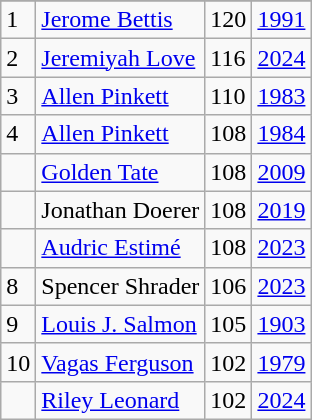<table class="wikitable">
<tr>
</tr>
<tr>
<td>1</td>
<td><a href='#'>Jerome Bettis</a></td>
<td><abbr>120</abbr></td>
<td><a href='#'>1991</a></td>
</tr>
<tr>
<td>2</td>
<td><a href='#'>Jeremiyah Love</a></td>
<td><abbr>116</abbr> </td>
<td><a href='#'>2024</a></td>
</tr>
<tr>
<td>3</td>
<td><a href='#'>Allen Pinkett</a></td>
<td><abbr>110</abbr></td>
<td><a href='#'>1983</a></td>
</tr>
<tr>
<td>4</td>
<td><a href='#'>Allen Pinkett</a></td>
<td><abbr>108</abbr></td>
<td><a href='#'>1984</a></td>
</tr>
<tr>
<td></td>
<td><a href='#'>Golden Tate</a></td>
<td><abbr>108</abbr></td>
<td><a href='#'>2009</a></td>
</tr>
<tr>
<td></td>
<td>Jonathan Doerer</td>
<td><abbr>108</abbr></td>
<td><a href='#'>2019</a></td>
</tr>
<tr>
<td></td>
<td><a href='#'>Audric Estimé</a></td>
<td><abbr>108</abbr></td>
<td><a href='#'>2023</a></td>
</tr>
<tr>
<td>8</td>
<td>Spencer Shrader</td>
<td><abbr>106</abbr></td>
<td><a href='#'>2023</a></td>
</tr>
<tr>
<td>9</td>
<td><a href='#'>Louis J. Salmon</a></td>
<td><abbr>105</abbr></td>
<td><a href='#'>1903</a></td>
</tr>
<tr>
<td>10</td>
<td><a href='#'>Vagas Ferguson</a></td>
<td><abbr>102</abbr></td>
<td><a href='#'>1979</a></td>
</tr>
<tr>
<td></td>
<td><a href='#'>Riley Leonard</a></td>
<td><abbr>102</abbr></td>
<td><a href='#'>2024</a></td>
</tr>
</table>
